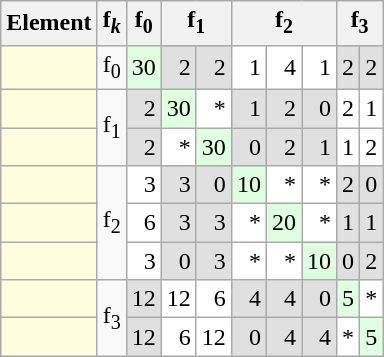<table class=wikitable>
<tr>
<th>Element</th>
<th>f<sub><em>k</em></sub></th>
<th>f<sub>0</sub></th>
<th colspan=2>f<sub>1</sub></th>
<th colspan=3>f<sub>2</sub></th>
<th colspan=2>f<sub>3</sub></th>
</tr>
<tr align=right>
<td align=left bgcolor=#ffffe0></td>
<td rowspan=1>f<sub>0</sub></td>
<td bgcolor=#e0ffe0>30</td>
<td bgcolor=#e0e0e0>2</td>
<td bgcolor=#e0e0e0>2</td>
<td bgcolor=#ffffff>1</td>
<td bgcolor=#ffffff>4</td>
<td bgcolor=#ffffff>1</td>
<td bgcolor=#e0e0e0>2</td>
<td bgcolor=#e0e0e0>2</td>
</tr>
<tr align=right>
<td align=left bgcolor=#ffffe0></td>
<td rowspan=2>f<sub>1</sub></td>
<td bgcolor=#e0e0e0>2</td>
<td bgcolor=#e0ffe0>30</td>
<td bgcolor=#ffffff>*</td>
<td bgcolor=#e0e0e0>1</td>
<td bgcolor=#e0e0e0>2</td>
<td bgcolor=#e0e0e0>0</td>
<td bgcolor=#ffffff>2</td>
<td bgcolor=#ffffff>1</td>
</tr>
<tr align=right>
<td align=left bgcolor=#ffffe0></td>
<td bgcolor=#e0e0e0>2</td>
<td bgcolor=#ffffff>*</td>
<td bgcolor=#e0ffe0>30</td>
<td bgcolor=#e0e0e0>0</td>
<td bgcolor=#e0e0e0>2</td>
<td bgcolor=#e0e0e0>1</td>
<td bgcolor=#ffffff>1</td>
<td bgcolor=#ffffff>2</td>
</tr>
<tr align=right>
<td align=left bgcolor=#ffffe0></td>
<td rowspan=3>f<sub>2</sub></td>
<td bgcolor=#ffffff>3</td>
<td bgcolor=#e0e0e0>3</td>
<td bgcolor=#e0e0e0>0</td>
<td bgcolor=#e0ffe0>10</td>
<td bgcolor=#ffffff>*</td>
<td bgcolor=#ffffff>*</td>
<td bgcolor=#e0e0e0>2</td>
<td bgcolor=#e0e0e0>0</td>
</tr>
<tr align=right>
<td align=left bgcolor=#ffffe0></td>
<td bgcolor=#ffffff>6</td>
<td bgcolor=#e0e0e0>3</td>
<td bgcolor=#e0e0e0>3</td>
<td bgcolor=#ffffff>*</td>
<td bgcolor=#e0ffe0>20</td>
<td bgcolor=#ffffff>*</td>
<td bgcolor=#e0e0e0>1</td>
<td bgcolor=#e0e0e0>1</td>
</tr>
<tr align=right>
<td align=left bgcolor=#ffffe0></td>
<td bgcolor=#ffffff>3</td>
<td bgcolor=#e0e0e0>0</td>
<td bgcolor=#e0e0e0>3</td>
<td bgcolor=#ffffff>*</td>
<td bgcolor=#ffffff>*</td>
<td bgcolor=#e0ffe0>10</td>
<td bgcolor=#e0e0e0>0</td>
<td bgcolor=#e0e0e0>2</td>
</tr>
<tr align=right>
<td align=left bgcolor=#ffffe0></td>
<td rowspan=2>f<sub>3</sub></td>
<td bgcolor=#e0e0e0>12</td>
<td bgcolor=#ffffff>12</td>
<td bgcolor=#ffffff>6</td>
<td bgcolor=#e0e0e0>4</td>
<td bgcolor=#e0e0e0>4</td>
<td bgcolor=#e0e0e0>0</td>
<td bgcolor=#e0ffe0>5</td>
<td bgcolor=#ffffff>*</td>
</tr>
<tr align=right>
<td align=left bgcolor=#ffffe0></td>
<td bgcolor=#e0e0e0>12</td>
<td bgcolor=#ffffff>6</td>
<td bgcolor=#ffffff>12</td>
<td bgcolor=#e0e0e0>0</td>
<td bgcolor=#e0e0e0>4</td>
<td bgcolor=#e0e0e0>4</td>
<td bgcolor=#ffffff>*</td>
<td bgcolor=#e0ffe0>5</td>
</tr>
</table>
